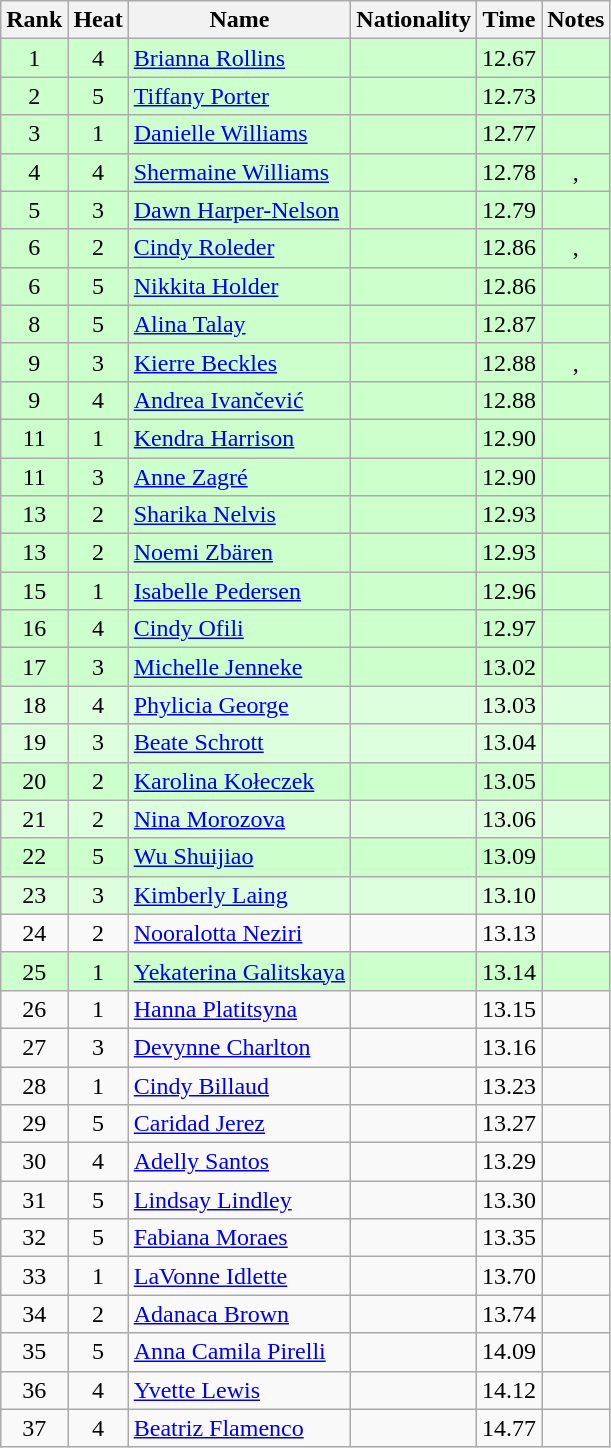<table class="wikitable sortable" style="text-align:center">
<tr>
<th>Rank</th>
<th>Heat</th>
<th>Name</th>
<th>Nationality</th>
<th>Time</th>
<th>Notes</th>
</tr>
<tr bgcolor=ccffcc>
<td>1</td>
<td>4</td>
<td align=left><a href='#'>Brianna Rollins</a></td>
<td align=left></td>
<td>12.67</td>
<td></td>
</tr>
<tr bgcolor=ccffcc>
<td>2</td>
<td>5</td>
<td align=left><a href='#'>Tiffany Porter</a></td>
<td align=left></td>
<td>12.73</td>
<td></td>
</tr>
<tr bgcolor=ccffcc>
<td>3</td>
<td>1</td>
<td align=left><a href='#'>Danielle Williams</a></td>
<td align=left></td>
<td>12.77</td>
<td></td>
</tr>
<tr bgcolor=ccffcc>
<td>4</td>
<td>4</td>
<td align=left><a href='#'>Shermaine Williams</a></td>
<td align=left></td>
<td>12.78</td>
<td>, </td>
</tr>
<tr bgcolor=ccffcc>
<td>5</td>
<td>3</td>
<td align=left><a href='#'>Dawn Harper-Nelson</a></td>
<td align=left></td>
<td>12.79</td>
<td></td>
</tr>
<tr bgcolor=ccffcc>
<td>6</td>
<td>2</td>
<td align=left><a href='#'>Cindy Roleder</a></td>
<td align=left></td>
<td>12.86</td>
<td>, </td>
</tr>
<tr bgcolor=ccffcc>
<td>6</td>
<td>5</td>
<td align=left><a href='#'>Nikkita Holder</a></td>
<td align=left></td>
<td>12.86</td>
<td></td>
</tr>
<tr bgcolor=ccffcc>
<td>8</td>
<td>5</td>
<td align=left><a href='#'>Alina Talay</a></td>
<td align=left></td>
<td>12.87</td>
<td></td>
</tr>
<tr bgcolor=ccffcc>
<td>9</td>
<td>3</td>
<td align=left><a href='#'>Kierre Beckles</a></td>
<td align=left></td>
<td>12.88</td>
<td>, </td>
</tr>
<tr bgcolor=ccffcc>
<td>9</td>
<td>4</td>
<td align=left><a href='#'>Andrea Ivančević</a></td>
<td align=left></td>
<td>12.88</td>
<td></td>
</tr>
<tr bgcolor=ccffcc>
<td>11</td>
<td>1</td>
<td align=left><a href='#'>Kendra Harrison</a></td>
<td align=left></td>
<td>12.90</td>
<td></td>
</tr>
<tr bgcolor=ccffcc>
<td>11</td>
<td>3</td>
<td align=left><a href='#'>Anne Zagré</a></td>
<td align=left></td>
<td>12.90</td>
<td></td>
</tr>
<tr bgcolor=ccffcc>
<td>13</td>
<td>2</td>
<td align=left><a href='#'>Sharika Nelvis</a></td>
<td align=left></td>
<td>12.93</td>
<td></td>
</tr>
<tr bgcolor=ccffcc>
<td>13</td>
<td>2</td>
<td align=left><a href='#'>Noemi Zbären</a></td>
<td align=left></td>
<td>12.93</td>
<td></td>
</tr>
<tr bgcolor=ccffcc>
<td>15</td>
<td>1</td>
<td align=left><a href='#'>Isabelle Pedersen</a></td>
<td align=left></td>
<td>12.96</td>
<td></td>
</tr>
<tr bgcolor=ccffcc>
<td>16</td>
<td>4</td>
<td align=left><a href='#'>Cindy Ofili</a></td>
<td align=left></td>
<td>12.97</td>
<td></td>
</tr>
<tr bgcolor=ccffcc>
<td>17</td>
<td>3</td>
<td align=left><a href='#'>Michelle Jenneke</a></td>
<td align=left></td>
<td>13.02</td>
<td></td>
</tr>
<tr bgcolor=ddffdd>
<td>18</td>
<td>4</td>
<td align=left><a href='#'>Phylicia George</a></td>
<td align=left></td>
<td>13.03</td>
<td></td>
</tr>
<tr bgcolor=ddffdd>
<td>19</td>
<td>3</td>
<td align=left><a href='#'>Beate Schrott</a></td>
<td align=left></td>
<td>13.04</td>
<td></td>
</tr>
<tr bgcolor=ccffcc>
<td>20</td>
<td>2</td>
<td align=left><a href='#'>Karolina Kołeczek</a></td>
<td align=left></td>
<td>13.05</td>
<td></td>
</tr>
<tr bgcolor=ddffdd>
<td>21</td>
<td>2</td>
<td align=left><a href='#'>Nina Morozova</a></td>
<td align=left></td>
<td>13.06</td>
<td></td>
</tr>
<tr bgcolor=ccffcc>
<td>22</td>
<td>5</td>
<td align=left><a href='#'>Wu Shuijiao</a></td>
<td align=left></td>
<td>13.09</td>
<td></td>
</tr>
<tr bgcolor=ddffdd>
<td>23</td>
<td>3</td>
<td align=left><a href='#'>Kimberly Laing</a></td>
<td align=left></td>
<td>13.10</td>
<td></td>
</tr>
<tr>
<td>24</td>
<td>2</td>
<td align=left><a href='#'>Nooralotta Neziri</a></td>
<td align=left></td>
<td>13.13</td>
<td></td>
</tr>
<tr bgcolor=ccffcc>
<td>25</td>
<td>1</td>
<td align=left><a href='#'>Yekaterina Galitskaya</a></td>
<td align=left></td>
<td>13.14</td>
<td></td>
</tr>
<tr>
<td>26</td>
<td>1</td>
<td align=left><a href='#'>Hanna Platitsyna</a></td>
<td align=left></td>
<td>13.15</td>
<td></td>
</tr>
<tr>
<td>27</td>
<td>3</td>
<td align=left><a href='#'>Devynne Charlton</a></td>
<td align=left></td>
<td>13.16</td>
<td></td>
</tr>
<tr>
<td>28</td>
<td>1</td>
<td align=left><a href='#'>Cindy Billaud</a></td>
<td align=left></td>
<td>13.23</td>
<td></td>
</tr>
<tr>
<td>29</td>
<td>5</td>
<td align=left><a href='#'>Caridad Jerez</a></td>
<td align=left></td>
<td>13.27</td>
<td></td>
</tr>
<tr>
<td>30</td>
<td>4</td>
<td align=left><a href='#'>Adelly Santos</a></td>
<td align=left></td>
<td>13.29</td>
<td></td>
</tr>
<tr>
<td>31</td>
<td>5</td>
<td align=left><a href='#'>Lindsay Lindley</a></td>
<td align=left></td>
<td>13.30</td>
<td></td>
</tr>
<tr>
<td>32</td>
<td>5</td>
<td align=left><a href='#'>Fabiana Moraes</a></td>
<td align=left></td>
<td>13.35</td>
<td></td>
</tr>
<tr>
<td>33</td>
<td>1</td>
<td align=left><a href='#'>LaVonne Idlette</a></td>
<td align=left></td>
<td>13.70</td>
<td></td>
</tr>
<tr>
<td>34</td>
<td>2</td>
<td align=left><a href='#'>Adanaca Brown</a></td>
<td align=left></td>
<td>13.74</td>
<td></td>
</tr>
<tr>
<td>35</td>
<td>5</td>
<td align=left><a href='#'>Anna Camila Pirelli</a></td>
<td align=left></td>
<td>14.09</td>
<td></td>
</tr>
<tr>
<td>36</td>
<td>4</td>
<td align=left><a href='#'>Yvette Lewis</a></td>
<td align=left></td>
<td>14.12</td>
<td></td>
</tr>
<tr>
<td>37</td>
<td>4</td>
<td align=left><a href='#'>Beatriz Flamenco</a></td>
<td align=left></td>
<td>14.77</td>
<td></td>
</tr>
</table>
